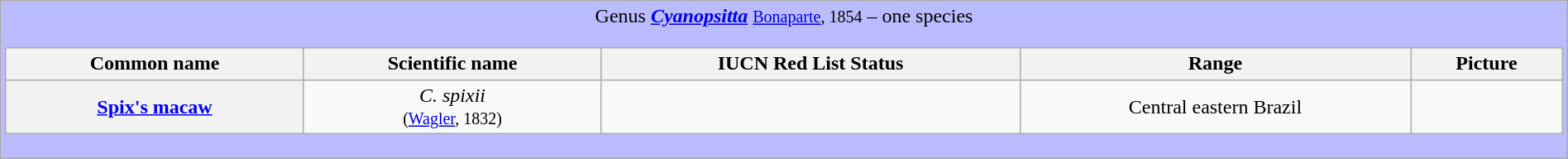<table class="wikitable" style="width:100%;text-align:center">
<tr>
<td colspan="100%" align="center" bgcolor="#BBBBFF">Genus <strong><em><a href='#'>Cyanopsitta</a></em></strong> <small><a href='#'>Bonaparte</a>, 1854</small> – one species<br><table class="wikitable" style="width:100%;text-align:center">
<tr>
<th scope="col">Common name</th>
<th scope="col">Scientific name</th>
<th scope="col">IUCN Red List Status</th>
<th scope="col">Range</th>
<th scope="col">Picture</th>
</tr>
<tr>
<th scope="row"><a href='#'>Spix's macaw</a></th>
<td><em>C. spixii</em> <br><small>(<a href='#'>Wagler</a>, 1832)</small></td>
<td></td>
<td>Central eastern Brazil</td>
<td></td>
</tr>
</table>
</td>
</tr>
</table>
